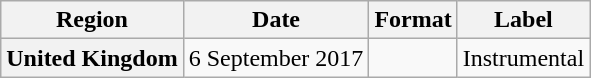<table class="wikitable plainrowheaders" style="text-align:center;">
<tr>
<th>Region</th>
<th>Date</th>
<th>Format</th>
<th>Label</th>
</tr>
<tr>
<th scope="row">United Kingdom</th>
<td>6 September 2017</td>
<td></td>
<td>Instrumental</td>
</tr>
</table>
